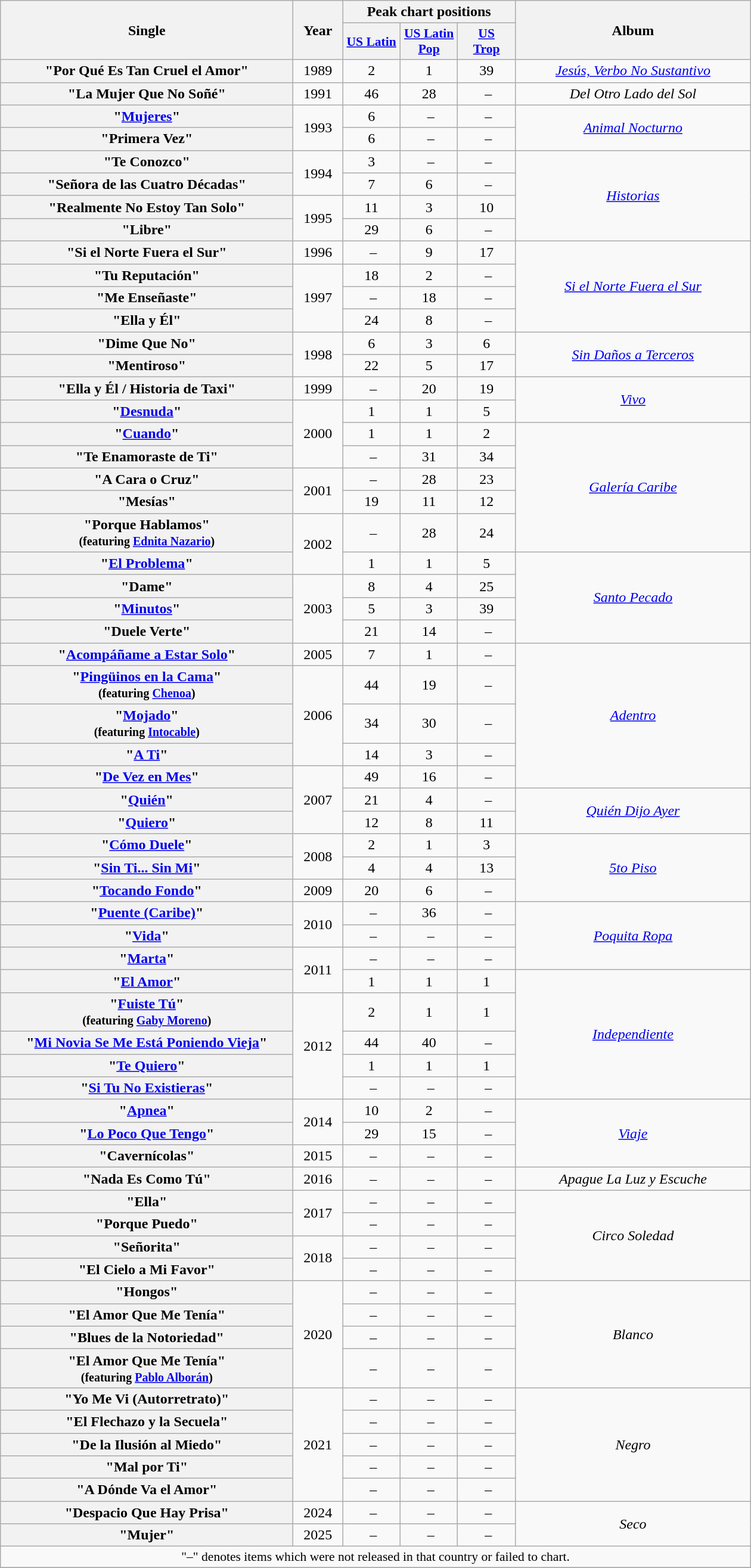<table class="wikitable plainrowheaders" style="text-align:center;">
<tr>
<th scope="col" rowspan="2" style="width:20em;">Single</th>
<th scope="col" rowspan="2" style="width:3em;">Year</th>
<th scope="col" colspan="3">Peak chart positions</th>
<th scope="col" rowspan="2" style="width:16em;">Album</th>
</tr>
<tr>
<th scope="col" style="width:4em; font-size:90%;"><a href='#'>US Latin</a><br></th>
<th scope="col" style="width:4em; font-size:90%;"><a href='#'>US Latin Pop</a><br></th>
<th scope="col" style="width:4em; font-size:90%;"><a href='#'>US<br>Trop</a><br></th>
</tr>
<tr>
<th scope="row">"Por Qué Es Tan Cruel el Amor"</th>
<td rowspan=>1989</td>
<td>2</td>
<td>1</td>
<td>39</td>
<td rowspan=><em><a href='#'>Jesús, Verbo No Sustantivo</a></em></td>
</tr>
<tr>
<th scope="row">"La Mujer Que No Soñé"</th>
<td>1991</td>
<td>46</td>
<td>28</td>
<td> –</td>
<td><em>Del Otro Lado del Sol</em></td>
</tr>
<tr>
<th scope="row">"<a href='#'>Mujeres</a>"</th>
<td rowspan=2>1993</td>
<td>6</td>
<td> –</td>
<td> –</td>
<td rowspan=2><em><a href='#'>Animal Nocturno</a></em></td>
</tr>
<tr>
<th scope="row">"Primera Vez"</th>
<td>6</td>
<td> –</td>
<td> –</td>
</tr>
<tr>
<th scope="row">"Te Conozco"</th>
<td rowspan=2>1994</td>
<td>3</td>
<td> –</td>
<td> –</td>
<td rowspan=4><em><a href='#'>Historias</a></em></td>
</tr>
<tr>
<th scope="row">"Señora de las Cuatro Décadas"</th>
<td>7</td>
<td>6</td>
<td> –</td>
</tr>
<tr>
<th scope="row">"Realmente No Estoy Tan Solo"</th>
<td rowspan=2>1995</td>
<td>11</td>
<td>3</td>
<td>10</td>
</tr>
<tr>
<th scope="row">"Libre"</th>
<td>29</td>
<td>6</td>
<td> –</td>
</tr>
<tr>
<th scope="row">"Si el Norte Fuera el Sur"</th>
<td>1996</td>
<td> –</td>
<td>9</td>
<td>17</td>
<td rowspan=4><em><a href='#'>Si el Norte Fuera el Sur</a></em></td>
</tr>
<tr>
<th scope="row">"Tu Reputación"</th>
<td rowspan=3>1997</td>
<td>18</td>
<td>2</td>
<td> –</td>
</tr>
<tr>
<th scope="row">"Me Enseñaste"</th>
<td> –</td>
<td>18</td>
<td> –</td>
</tr>
<tr>
<th scope="row">"Ella y Él"</th>
<td>24</td>
<td>8</td>
<td> –</td>
</tr>
<tr>
<th scope="row">"Dime Que No"</th>
<td rowspan=2>1998</td>
<td>6</td>
<td>3</td>
<td>6</td>
<td rowspan=2><em><a href='#'>Sin Daños a Terceros</a></em></td>
</tr>
<tr>
<th scope="row">"Mentiroso"</th>
<td>22</td>
<td>5</td>
<td>17</td>
</tr>
<tr>
<th scope="row">"Ella y Él / Historia de Taxi"</th>
<td rowspan=>1999</td>
<td> –</td>
<td>20</td>
<td>19</td>
<td rowspan=2><em><a href='#'>Vivo</a></em></td>
</tr>
<tr>
<th scope="row">"<a href='#'>Desnuda</a>"</th>
<td rowspan=3>2000</td>
<td>1</td>
<td>1</td>
<td>5</td>
</tr>
<tr>
<th scope="row">"<a href='#'>Cuando</a>"</th>
<td>1</td>
<td>1</td>
<td>2</td>
<td rowspan=5><em><a href='#'>Galería Caribe</a></em></td>
</tr>
<tr>
<th scope="row">"Te Enamoraste de Ti"</th>
<td> –</td>
<td>31</td>
<td>34</td>
</tr>
<tr>
<th scope="row">"A Cara o Cruz"</th>
<td rowspan=2>2001</td>
<td> –</td>
<td>28</td>
<td>23</td>
</tr>
<tr>
<th scope="row">"Mesías"</th>
<td>19</td>
<td>11</td>
<td>12</td>
</tr>
<tr>
<th scope="row">"Porque Hablamos"<br><small>(featuring <a href='#'>Ednita Nazario</a>)</small></th>
<td rowspan=2>2002</td>
<td> –</td>
<td>28</td>
<td>24</td>
</tr>
<tr>
<th scope="row">"<a href='#'>El Problema</a>"</th>
<td>1</td>
<td>1</td>
<td>5</td>
<td rowspan=4><em><a href='#'>Santo Pecado</a></em></td>
</tr>
<tr>
<th scope="row">"Dame"</th>
<td rowspan=3>2003</td>
<td>8</td>
<td>4</td>
<td>25</td>
</tr>
<tr>
<th scope="row">"<a href='#'>Minutos</a>"</th>
<td>5</td>
<td>3</td>
<td>39</td>
</tr>
<tr>
<th scope="row">"Duele Verte"</th>
<td>21</td>
<td>14</td>
<td> –</td>
</tr>
<tr>
<th scope="row">"<a href='#'>Acompáñame a Estar Solo</a>"</th>
<td>2005</td>
<td>7</td>
<td>1</td>
<td> –</td>
<td rowspan=5><em><a href='#'>Adentro</a></em></td>
</tr>
<tr>
<th scope="row">"<a href='#'>Pingüinos en la Cama</a>" <br><small>(featuring <a href='#'>Chenoa</a>)</small></th>
<td rowspan=3>2006</td>
<td>44</td>
<td>19</td>
<td> –</td>
</tr>
<tr>
<th scope="row">"<a href='#'>Mojado</a>" <br><small>(featuring <a href='#'>Intocable</a>)</small></th>
<td>34</td>
<td>30</td>
<td> –</td>
</tr>
<tr>
<th scope="row">"<a href='#'>A Ti</a>"</th>
<td>14</td>
<td>3</td>
<td> –</td>
</tr>
<tr>
<th scope="row">"<a href='#'>De Vez en Mes</a>"</th>
<td rowspan=3>2007</td>
<td>49</td>
<td>16</td>
<td> –</td>
</tr>
<tr>
<th scope="row">"<a href='#'>Quién</a>"</th>
<td>21</td>
<td>4</td>
<td> –</td>
<td rowspan=2><em><a href='#'>Quién Dijo Ayer</a></em></td>
</tr>
<tr>
<th scope="row">"<a href='#'>Quiero</a>"</th>
<td>12</td>
<td>8</td>
<td>11</td>
</tr>
<tr>
<th scope="row">"<a href='#'>Cómo Duele</a>"</th>
<td rowspan=2>2008</td>
<td>2</td>
<td>1</td>
<td>3</td>
<td rowspan=3><em><a href='#'>5to Piso</a></em></td>
</tr>
<tr>
<th scope="row">"<a href='#'>Sin Ti... Sin Mi</a>"</th>
<td>4</td>
<td>4</td>
<td>13</td>
</tr>
<tr>
<th scope="row">"<a href='#'>Tocando Fondo</a>"</th>
<td>2009</td>
<td>20</td>
<td>6</td>
<td> –</td>
</tr>
<tr>
<th scope="row">"<a href='#'>Puente (Caribe)</a>"</th>
<td rowspan=2>2010</td>
<td> –</td>
<td>36</td>
<td> –</td>
<td rowspan=3><em><a href='#'>Poquita Ropa</a></em></td>
</tr>
<tr>
<th scope="row">"<a href='#'>Vida</a>"</th>
<td> –</td>
<td> –</td>
<td> –</td>
</tr>
<tr>
<th scope="row">"<a href='#'>Marta</a>"</th>
<td rowspan=2>2011</td>
<td> –</td>
<td> –</td>
<td> –</td>
</tr>
<tr>
<th scope="row">"<a href='#'>El Amor</a>"</th>
<td>1</td>
<td>1</td>
<td>1</td>
<td rowspan=5><em><a href='#'>Independiente</a></em></td>
</tr>
<tr>
<th scope="row">"<a href='#'>Fuiste Tú</a>" <br><small>(featuring <a href='#'>Gaby Moreno</a>)</small></th>
<td rowspan=4>2012</td>
<td>2</td>
<td>1</td>
<td>1</td>
</tr>
<tr>
<th scope="row">"<a href='#'>Mi Novia Se Me Está Poniendo Vieja</a>"</th>
<td>44</td>
<td>40</td>
<td> –</td>
</tr>
<tr>
<th scope="row">"<a href='#'>Te Quiero</a>"</th>
<td>1</td>
<td>1</td>
<td>1</td>
</tr>
<tr>
<th scope="row">"<a href='#'>Si Tu No Existieras</a>"</th>
<td> –</td>
<td> –</td>
<td> –</td>
</tr>
<tr>
<th scope="row">"<a href='#'>Apnea</a>"</th>
<td rowspan=2>2014</td>
<td>10</td>
<td>2</td>
<td> –</td>
<td rowspan=3><em><a href='#'>Viaje</a></em></td>
</tr>
<tr>
<th scope="row">"<a href='#'>Lo Poco Que Tengo</a>"</th>
<td>29</td>
<td>15</td>
<td> –</td>
</tr>
<tr>
<th scope="row">"Cavernícolas"</th>
<td>2015</td>
<td> –</td>
<td> –</td>
<td> –</td>
</tr>
<tr>
<th scope="row">"Nada Es Como Tú"</th>
<td>2016</td>
<td> –</td>
<td> –</td>
<td> –</td>
<td><em>Apague La Luz y Escuche</em></td>
</tr>
<tr>
<th scope="row">"Ella"</th>
<td rowspan="2">2017</td>
<td> –</td>
<td> –</td>
<td> –</td>
<td rowspan="4"><em>Circo Soledad</em></td>
</tr>
<tr>
<th scope="row">"Porque Puedo"</th>
<td> –</td>
<td> –</td>
<td> –</td>
</tr>
<tr>
<th scope="row">"Señorita"</th>
<td rowspan="2">2018</td>
<td> –</td>
<td> –</td>
<td> –</td>
</tr>
<tr>
<th scope="row">"El Cielo a Mi Favor"</th>
<td> –</td>
<td> –</td>
<td> –</td>
</tr>
<tr>
<th scope="row">"Hongos"</th>
<td rowspan="4">2020</td>
<td> –</td>
<td> –</td>
<td> –</td>
<td rowspan="4"><em>Blanco</em></td>
</tr>
<tr>
<th scope="row">"El Amor Que Me Tenía"</th>
<td> –</td>
<td> –</td>
<td> –</td>
</tr>
<tr>
<th scope="row">"Blues de la Notoriedad"</th>
<td> –</td>
<td> –</td>
<td> –</td>
</tr>
<tr>
<th scope="row">"El Amor Que Me Tenía" <br><small>(featuring <a href='#'>Pablo Alborán</a>)</small></th>
<td> –</td>
<td> –</td>
<td> –</td>
</tr>
<tr>
<th scope="row">"Yo Me Vi (Autorretrato)"</th>
<td rowspan="5">2021</td>
<td> –</td>
<td> –</td>
<td> –</td>
<td rowspan="5"><em>Negro</em></td>
</tr>
<tr>
<th scope="row">"El Flechazo y la Secuela"</th>
<td> –</td>
<td> –</td>
<td> –</td>
</tr>
<tr>
<th scope="row">"De la Ilusión al Miedo"</th>
<td> –</td>
<td> –</td>
<td> –</td>
</tr>
<tr>
<th scope="row">"Mal por Ti"</th>
<td> –</td>
<td> –</td>
<td> –</td>
</tr>
<tr>
<th scope="row">"A Dónde Va el Amor"</th>
<td> –</td>
<td> –</td>
<td> –</td>
</tr>
<tr>
<th scope="row">"Despacio Que Hay Prisa"</th>
<td>2024</td>
<td> –</td>
<td> –</td>
<td> –</td>
<td rowspan="2"><em>Seco</em></td>
</tr>
<tr>
<th scope="row">"Mujer"</th>
<td>2025</td>
<td> –</td>
<td> –</td>
<td> –</td>
</tr>
<tr>
<td colspan="11" align="center" style="font-size:90%;">"–" denotes items which were not released in that country or failed to chart.</td>
</tr>
<tr>
</tr>
</table>
